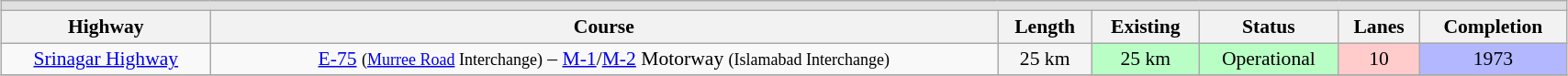<table class="wikitable" style="margin:auto; font-size:90%; align:center; text-align:center; width:90%">
<tr>
<td colspan="12" bgcolor="#E0E0E0"></td>
</tr>
<tr>
<th>Highway</th>
<th>Course</th>
<th>Length</th>
<th>Existing</th>
<th>Status</th>
<th>Lanes</th>
<th>Completion</th>
</tr>
<tr>
<td><a href='#'>Srinagar Highway</a></td>
<td><a href='#'>E-75</a> <small>(<a href='#'>Murree Road</a> Interchange)</small> – <a href='#'>M-1</a>/<a href='#'>M-2</a> Motorway <small>(Islamabad Interchange)</small></td>
<td bgcolor="#F5F5F5">25 km</td>
<td bgcolor="#B9FFC5">25 km</td>
<td bgcolor="#B9FFC5">Operational</td>
<td bgcolor="#FFCBCB">10</td>
<td bgcolor="#B3B7FF">1973</td>
</tr>
<tr>
</tr>
</table>
